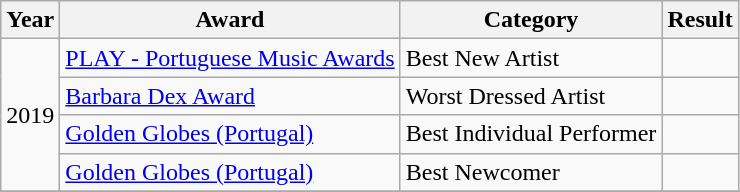<table class="wikitable">
<tr>
<th>Year</th>
<th>Award</th>
<th>Category</th>
<th>Result</th>
</tr>
<tr>
<td rowspan="4">2019</td>
<td><a href='#'>PLAY - Portuguese Music Awards</a></td>
<td>Best New Artist</td>
<td></td>
</tr>
<tr>
<td><a href='#'>Barbara Dex Award</a></td>
<td>Worst Dressed Artist</td>
<td></td>
</tr>
<tr>
<td><a href='#'>Golden Globes (Portugal)</a></td>
<td>Best Individual Performer</td>
<td></td>
</tr>
<tr>
<td><a href='#'>Golden Globes (Portugal)</a></td>
<td>Best Newcomer</td>
<td></td>
</tr>
<tr>
</tr>
</table>
